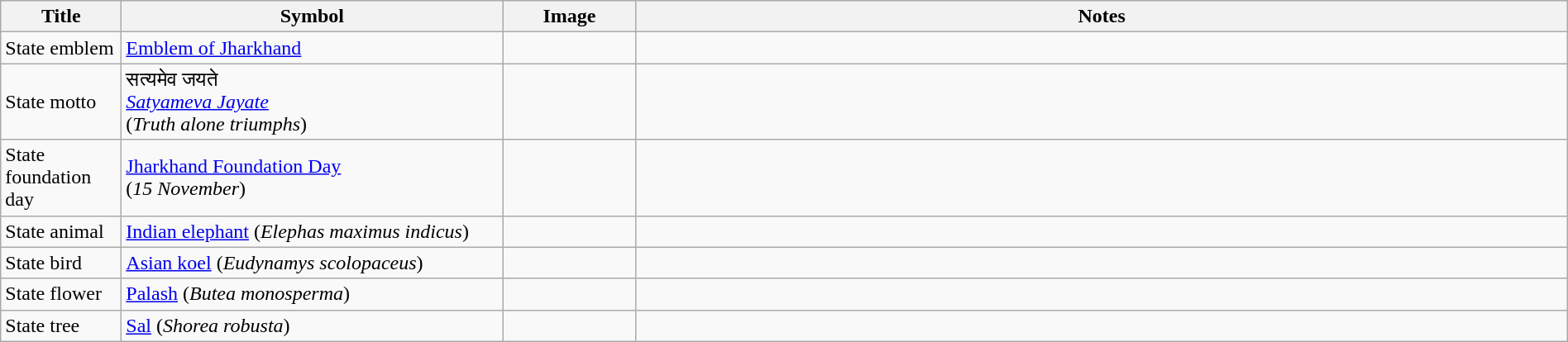<table class="wikitable" style="width: 100%;">
<tr>
<th width=90>Title</th>
<th style="width:300px;">Symbol</th>
<th width=100>Image</th>
<th>Notes</th>
</tr>
<tr>
<td>State emblem</td>
<td><a href='#'>Emblem of Jharkhand</a></td>
<td style="text-align:center;"></td>
<td></td>
</tr>
<tr>
<td>State motto</td>
<td>सत्यमेव जयते<br> <em><a href='#'>Satyameva Jayate</a></em><br> (<em>Truth alone triumphs</em>)</td>
<td></td>
<td></td>
</tr>
<tr>
<td>State foundation day</td>
<td><a href='#'>Jharkhand Foundation Day</a> <br> (<em>15 November</em>)</td>
<td style="text-align:center;"></td>
<td></td>
</tr>
<tr>
<td>State animal</td>
<td><a href='#'>Indian elephant</a> (<em>Elephas maximus indicus</em>)</td>
<td style="text-align:center;"></td>
<td></td>
</tr>
<tr>
<td>State bird</td>
<td><a href='#'>Asian koel</a> (<em>Eudynamys scolopaceus</em>)</td>
<td style="text-align:center;"></td>
<td></td>
</tr>
<tr>
<td>State flower</td>
<td><a href='#'>Palash</a> (<em>Butea monosperma</em>)</td>
<td style="text-align:center;"></td>
<td></td>
</tr>
<tr>
<td>State tree</td>
<td><a href='#'>Sal</a> (<em>Shorea robusta</em>)</td>
<td style="text-align:center;"></td>
<td></td>
</tr>
</table>
